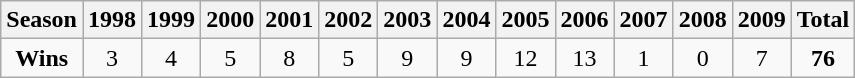<table class="wikitable">
<tr>
<th>Season</th>
<th>1998</th>
<th>1999</th>
<th>2000</th>
<th>2001</th>
<th>2002</th>
<th>2003</th>
<th>2004</th>
<th>2005</th>
<th>2006</th>
<th>2007</th>
<th>2008</th>
<th>2009</th>
<th><strong>Total</strong></th>
</tr>
<tr align=center>
<td><strong>Wins</strong></td>
<td>3</td>
<td>4</td>
<td>5</td>
<td>8</td>
<td>5</td>
<td>9</td>
<td>9</td>
<td>12</td>
<td>13</td>
<td>1</td>
<td>0</td>
<td>7</td>
<td><strong>76</strong></td>
</tr>
</table>
